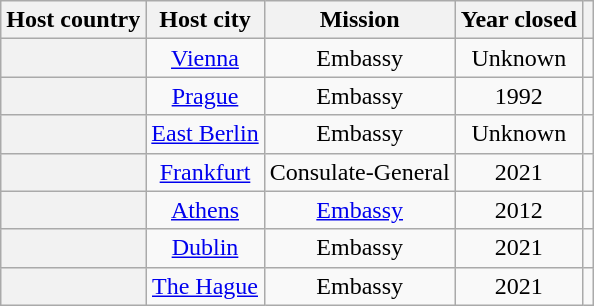<table class="wikitable plainrowheaders" style="text-align:center;">
<tr>
<th scope="col">Host country</th>
<th scope="col">Host city</th>
<th scope="col">Mission</th>
<th scope="col">Year closed</th>
<th scope="col"></th>
</tr>
<tr>
<th scope="row"></th>
<td><a href='#'>Vienna</a></td>
<td>Embassy</td>
<td>Unknown</td>
<td></td>
</tr>
<tr>
<th scope="row"></th>
<td><a href='#'>Prague</a></td>
<td>Embassy</td>
<td>1992</td>
<td></td>
</tr>
<tr>
<th scope="row"></th>
<td><a href='#'>East Berlin</a></td>
<td>Embassy</td>
<td>Unknown</td>
<td></td>
</tr>
<tr>
<th scope="row"></th>
<td><a href='#'>Frankfurt</a></td>
<td>Consulate-General</td>
<td>2021</td>
<td></td>
</tr>
<tr>
<th scope="row"></th>
<td><a href='#'>Athens</a></td>
<td><a href='#'>Embassy</a></td>
<td>2012</td>
<td></td>
</tr>
<tr>
<th scope="row"></th>
<td><a href='#'>Dublin</a></td>
<td>Embassy</td>
<td>2021</td>
<td></td>
</tr>
<tr>
<th scope="row"></th>
<td><a href='#'>The Hague</a></td>
<td>Embassy</td>
<td>2021</td>
<td></td>
</tr>
</table>
